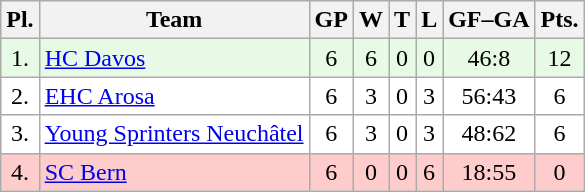<table class="wikitable">
<tr>
<th>Pl.</th>
<th>Team</th>
<th>GP</th>
<th>W</th>
<th>T</th>
<th>L</th>
<th>GF–GA</th>
<th>Pts.</th>
</tr>
<tr align="center " bgcolor="#e6fae6">
<td>1.</td>
<td align="left"><a href='#'>HC Davos</a></td>
<td>6</td>
<td>6</td>
<td>0</td>
<td>0</td>
<td>46:8</td>
<td>12</td>
</tr>
<tr align="center "  bgcolor="#FFFFFF">
<td>2.</td>
<td align="left"><a href='#'>EHC Arosa</a></td>
<td>6</td>
<td>3</td>
<td>0</td>
<td>3</td>
<td>56:43</td>
<td>6</td>
</tr>
<tr align="center "  bgcolor="#FFFFFF">
<td>3.</td>
<td align="left"><a href='#'>Young Sprinters Neuchâtel</a></td>
<td>6</td>
<td>3</td>
<td>0</td>
<td>3</td>
<td>48:62</td>
<td>6</td>
</tr>
<tr align="center "  bgcolor="#ffcccc">
<td>4.</td>
<td align="left"><a href='#'>SC Bern</a></td>
<td>6</td>
<td>0</td>
<td>0</td>
<td>6</td>
<td>18:55</td>
<td>0</td>
</tr>
</table>
